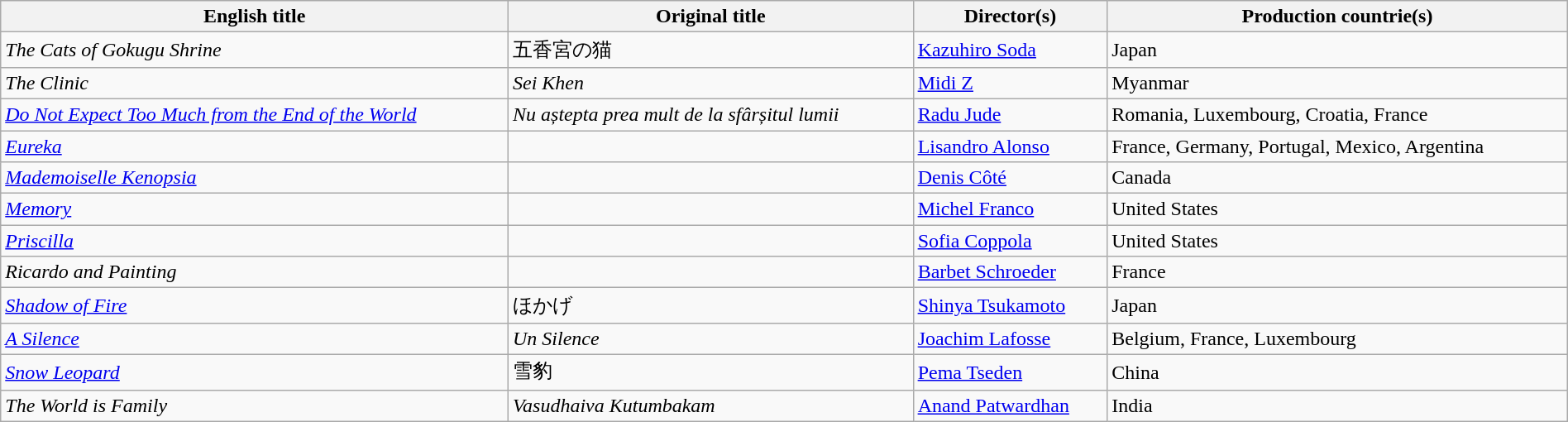<table class="sortable wikitable" style="width:100%; margin-bottom:4px" cellpadding="5">
<tr>
<th scope="col">English title</th>
<th scope="col">Original title</th>
<th scope="col">Director(s)</th>
<th scope="col">Production countrie(s)</th>
</tr>
<tr>
<td><em>The Cats of Gokugu Shrine</em></td>
<td>五香宮の猫</td>
<td><a href='#'>Kazuhiro Soda</a></td>
<td>Japan</td>
</tr>
<tr>
<td><em>The Clinic</em></td>
<td><em>Sei Khen</em></td>
<td><a href='#'>Midi Z</a></td>
<td>Myanmar</td>
</tr>
<tr>
<td><em><a href='#'>Do Not Expect Too Much from the End of the World</a></em></td>
<td><em>Nu aștepta prea mult de la sfârșitul lumii</em></td>
<td><a href='#'>Radu Jude</a></td>
<td>Romania, Luxembourg, Croatia, France</td>
</tr>
<tr>
<td><em><a href='#'>Eureka</a></em></td>
<td></td>
<td><a href='#'>Lisandro Alonso</a></td>
<td>France, Germany, Portugal, Mexico, Argentina</td>
</tr>
<tr>
<td><em><a href='#'>Mademoiselle Kenopsia</a></em></td>
<td></td>
<td><a href='#'>Denis Côté</a></td>
<td>Canada</td>
</tr>
<tr>
<td><em><a href='#'>Memory</a></em></td>
<td></td>
<td><a href='#'>Michel Franco</a></td>
<td>United States</td>
</tr>
<tr>
<td><em><a href='#'>Priscilla</a></em></td>
<td></td>
<td><a href='#'>Sofia Coppola</a></td>
<td>United States</td>
</tr>
<tr>
<td><em>Ricardo and Painting</em></td>
<td></td>
<td><a href='#'>Barbet Schroeder</a></td>
<td>France</td>
</tr>
<tr>
<td><em><a href='#'>Shadow of Fire</a></em></td>
<td>ほかげ</td>
<td><a href='#'>Shinya Tsukamoto</a></td>
<td>Japan</td>
</tr>
<tr>
<td><em><a href='#'>A Silence</a></em></td>
<td><em>Un Silence</em></td>
<td><a href='#'>Joachim Lafosse</a></td>
<td>Belgium, France, Luxembourg</td>
</tr>
<tr>
<td><em><a href='#'>Snow Leopard</a></em></td>
<td>雪豹</td>
<td><a href='#'>Pema Tseden</a></td>
<td>China</td>
</tr>
<tr>
<td><em>The World is Family</em></td>
<td><em>Vasudhaiva Kutumbakam</em></td>
<td><a href='#'>Anand Patwardhan</a></td>
<td>India</td>
</tr>
</table>
